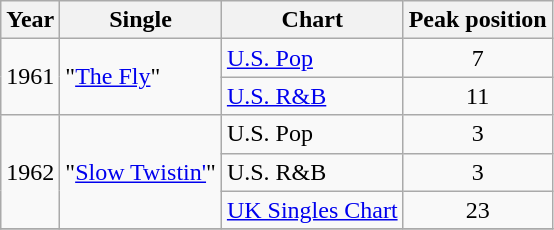<table class="wikitable">
<tr>
<th>Year</th>
<th>Single</th>
<th>Chart</th>
<th>Peak position</th>
</tr>
<tr>
<td rowspan="2">1961</td>
<td rowspan="2">"<a href='#'>The Fly</a>"</td>
<td rowspan="1"><a href='#'>U.S. Pop</a></td>
<td align="center">7</td>
</tr>
<tr>
<td rowspan="1"><a href='#'>U.S. R&B</a></td>
<td align="center">11</td>
</tr>
<tr>
<td rowspan="3">1962</td>
<td rowspan="3">"<a href='#'>Slow Twistin'</a>"</td>
<td rowspan="1">U.S. Pop</td>
<td align="center">3</td>
</tr>
<tr>
<td rowspan="1">U.S. R&B</td>
<td align="center">3</td>
</tr>
<tr 1961>
<td rowspan="1"><a href='#'>UK Singles Chart</a></td>
<td align="center">23</td>
</tr>
<tr>
</tr>
</table>
